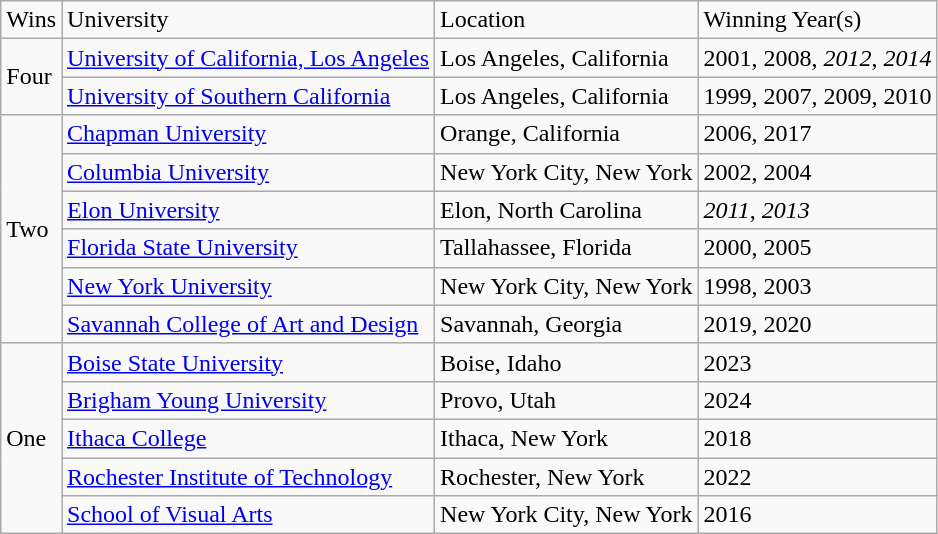<table class="wikitable">
<tr>
<td>Wins</td>
<td>University</td>
<td>Location</td>
<td>Winning Year(s)</td>
</tr>
<tr>
<td rowspan="2">Four</td>
<td><a href='#'>University of California, Los Angeles</a></td>
<td>Los Angeles, California</td>
<td>2001, 2008, <em>2012</em>, <em>2014</em></td>
</tr>
<tr>
<td><a href='#'>University of Southern California</a></td>
<td>Los Angeles, California</td>
<td>1999, 2007, 2009, 2010</td>
</tr>
<tr>
<td rowspan="6">Two</td>
<td><a href='#'>Chapman University</a></td>
<td>Orange, California</td>
<td>2006, 2017</td>
</tr>
<tr>
<td><a href='#'>Columbia University</a></td>
<td>New York City, New York</td>
<td>2002, 2004</td>
</tr>
<tr>
<td><a href='#'>Elon University</a></td>
<td>Elon, North Carolina</td>
<td><em>2011</em>, <em>2013</em></td>
</tr>
<tr>
<td><a href='#'>Florida State University</a></td>
<td>Tallahassee, Florida</td>
<td>2000, 2005</td>
</tr>
<tr>
<td><a href='#'>New York University</a></td>
<td>New York City, New York</td>
<td>1998, 2003</td>
</tr>
<tr>
<td><a href='#'>Savannah College of Art and Design</a></td>
<td>Savannah, Georgia</td>
<td>2019, 2020</td>
</tr>
<tr>
<td rowspan="5">One</td>
<td><a href='#'>Boise State University</a></td>
<td>Boise, Idaho</td>
<td>2023</td>
</tr>
<tr>
<td><a href='#'>Brigham Young University</a></td>
<td>Provo, Utah</td>
<td>2024</td>
</tr>
<tr>
<td><a href='#'>Ithaca College</a></td>
<td>Ithaca, New York</td>
<td>2018</td>
</tr>
<tr>
<td><a href='#'>Rochester Institute of Technology</a></td>
<td>Rochester, New York</td>
<td>2022</td>
</tr>
<tr>
<td><a href='#'>School of Visual Arts</a></td>
<td>New York City, New York</td>
<td>2016</td>
</tr>
</table>
